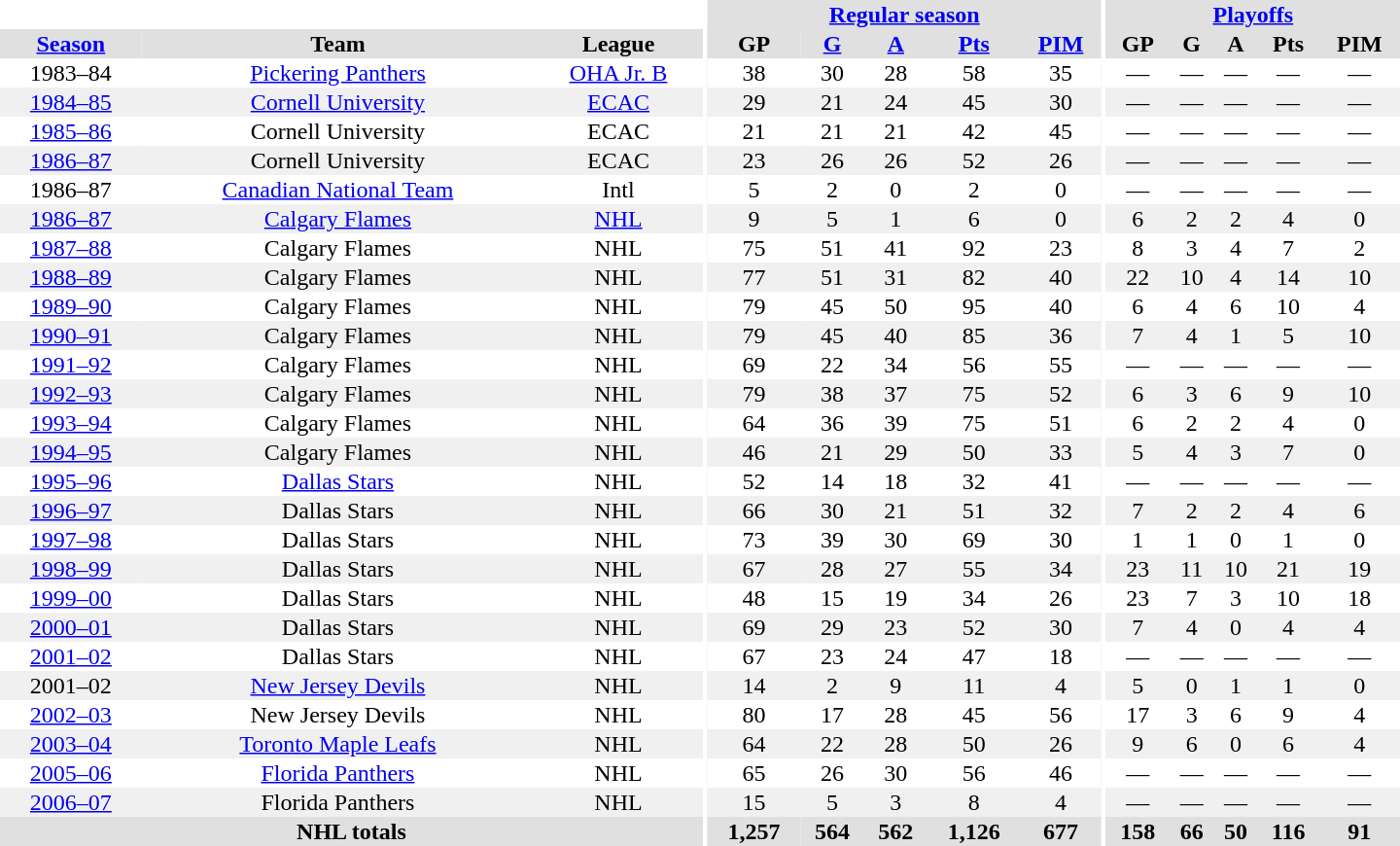<table border="0" cellpadding="1" cellspacing="0" style="text-align:center; width:60em">
<tr bgcolor="#e0e0e0">
<th colspan="3" bgcolor="#ffffff"></th>
<th rowspan="100" bgcolor="#ffffff"></th>
<th colspan="5"><a href='#'>Regular season</a></th>
<th rowspan="100" bgcolor="#ffffff"></th>
<th colspan="5"><a href='#'>Playoffs</a></th>
</tr>
<tr bgcolor="#e0e0e0">
<th><a href='#'>Season</a></th>
<th>Team</th>
<th>League</th>
<th>GP</th>
<th><a href='#'>G</a></th>
<th><a href='#'>A</a></th>
<th><a href='#'>Pts</a></th>
<th><a href='#'>PIM</a></th>
<th>GP</th>
<th>G</th>
<th>A</th>
<th>Pts</th>
<th>PIM</th>
</tr>
<tr>
<td>1983–84</td>
<td><a href='#'>Pickering Panthers</a></td>
<td><a href='#'>OHA Jr. B</a></td>
<td>38</td>
<td>30</td>
<td>28</td>
<td>58</td>
<td>35</td>
<td>—</td>
<td>—</td>
<td>—</td>
<td>—</td>
<td>—</td>
</tr>
<tr bgcolor="#f0f0f0">
<td><a href='#'>1984–85</a></td>
<td><a href='#'>Cornell University</a></td>
<td><a href='#'>ECAC</a></td>
<td>29</td>
<td>21</td>
<td>24</td>
<td>45</td>
<td>30</td>
<td>—</td>
<td>—</td>
<td>—</td>
<td>—</td>
<td>—</td>
</tr>
<tr>
<td><a href='#'>1985–86</a></td>
<td>Cornell University</td>
<td>ECAC</td>
<td>21</td>
<td>21</td>
<td>21</td>
<td>42</td>
<td>45</td>
<td>—</td>
<td>—</td>
<td>—</td>
<td>—</td>
<td>—</td>
</tr>
<tr bgcolor="#f0f0f0">
<td><a href='#'>1986–87</a></td>
<td>Cornell University</td>
<td>ECAC</td>
<td>23</td>
<td>26</td>
<td>26</td>
<td>52</td>
<td>26</td>
<td>—</td>
<td>—</td>
<td>—</td>
<td>—</td>
<td>—</td>
</tr>
<tr>
<td>1986–87</td>
<td><a href='#'>Canadian National Team</a></td>
<td>Intl</td>
<td>5</td>
<td>2</td>
<td>0</td>
<td>2</td>
<td>0</td>
<td>—</td>
<td>—</td>
<td>—</td>
<td>—</td>
<td>—</td>
</tr>
<tr bgcolor="#f0f0f0">
<td><a href='#'>1986–87</a></td>
<td><a href='#'>Calgary Flames</a></td>
<td><a href='#'>NHL</a></td>
<td>9</td>
<td>5</td>
<td>1</td>
<td>6</td>
<td>0</td>
<td>6</td>
<td>2</td>
<td>2</td>
<td>4</td>
<td>0</td>
</tr>
<tr>
<td><a href='#'>1987–88</a></td>
<td>Calgary Flames</td>
<td>NHL</td>
<td>75</td>
<td>51</td>
<td>41</td>
<td>92</td>
<td>23</td>
<td>8</td>
<td>3</td>
<td>4</td>
<td>7</td>
<td>2</td>
</tr>
<tr bgcolor="#f0f0f0">
<td><a href='#'>1988–89</a></td>
<td>Calgary Flames</td>
<td>NHL</td>
<td>77</td>
<td>51</td>
<td>31</td>
<td>82</td>
<td>40</td>
<td>22</td>
<td>10</td>
<td>4</td>
<td>14</td>
<td>10</td>
</tr>
<tr>
<td><a href='#'>1989–90</a></td>
<td>Calgary Flames</td>
<td>NHL</td>
<td>79</td>
<td>45</td>
<td>50</td>
<td>95</td>
<td>40</td>
<td>6</td>
<td>4</td>
<td>6</td>
<td>10</td>
<td>4</td>
</tr>
<tr bgcolor="#f0f0f0">
<td><a href='#'>1990–91</a></td>
<td>Calgary Flames</td>
<td>NHL</td>
<td>79</td>
<td>45</td>
<td>40</td>
<td>85</td>
<td>36</td>
<td>7</td>
<td>4</td>
<td>1</td>
<td>5</td>
<td>10</td>
</tr>
<tr>
<td><a href='#'>1991–92</a></td>
<td>Calgary Flames</td>
<td>NHL</td>
<td>69</td>
<td>22</td>
<td>34</td>
<td>56</td>
<td>55</td>
<td>—</td>
<td>—</td>
<td>—</td>
<td>—</td>
<td>—</td>
</tr>
<tr bgcolor="#f0f0f0">
<td><a href='#'>1992–93</a></td>
<td>Calgary Flames</td>
<td>NHL</td>
<td>79</td>
<td>38</td>
<td>37</td>
<td>75</td>
<td>52</td>
<td>6</td>
<td>3</td>
<td>6</td>
<td>9</td>
<td>10</td>
</tr>
<tr>
<td><a href='#'>1993–94</a></td>
<td>Calgary Flames</td>
<td>NHL</td>
<td>64</td>
<td>36</td>
<td>39</td>
<td>75</td>
<td>51</td>
<td>6</td>
<td>2</td>
<td>2</td>
<td>4</td>
<td>0</td>
</tr>
<tr bgcolor="#f0f0f0">
<td><a href='#'>1994–95</a></td>
<td>Calgary Flames</td>
<td>NHL</td>
<td>46</td>
<td>21</td>
<td>29</td>
<td>50</td>
<td>33</td>
<td>5</td>
<td>4</td>
<td>3</td>
<td>7</td>
<td>0</td>
</tr>
<tr>
<td><a href='#'>1995–96</a></td>
<td><a href='#'>Dallas Stars</a></td>
<td>NHL</td>
<td>52</td>
<td>14</td>
<td>18</td>
<td>32</td>
<td>41</td>
<td>—</td>
<td>—</td>
<td>—</td>
<td>—</td>
<td>—</td>
</tr>
<tr bgcolor="#f0f0f0">
<td><a href='#'>1996–97</a></td>
<td>Dallas Stars</td>
<td>NHL</td>
<td>66</td>
<td>30</td>
<td>21</td>
<td>51</td>
<td>32</td>
<td>7</td>
<td>2</td>
<td>2</td>
<td>4</td>
<td>6</td>
</tr>
<tr>
<td><a href='#'>1997–98</a></td>
<td>Dallas Stars</td>
<td>NHL</td>
<td>73</td>
<td>39</td>
<td>30</td>
<td>69</td>
<td>30</td>
<td>1</td>
<td>1</td>
<td>0</td>
<td>1</td>
<td>0</td>
</tr>
<tr bgcolor="#f0f0f0">
<td><a href='#'>1998–99</a></td>
<td>Dallas Stars</td>
<td>NHL</td>
<td>67</td>
<td>28</td>
<td>27</td>
<td>55</td>
<td>34</td>
<td>23</td>
<td>11</td>
<td>10</td>
<td>21</td>
<td>19</td>
</tr>
<tr>
<td><a href='#'>1999–00</a></td>
<td>Dallas Stars</td>
<td>NHL</td>
<td>48</td>
<td>15</td>
<td>19</td>
<td>34</td>
<td>26</td>
<td>23</td>
<td>7</td>
<td>3</td>
<td>10</td>
<td>18</td>
</tr>
<tr bgcolor="#f0f0f0">
<td><a href='#'>2000–01</a></td>
<td>Dallas Stars</td>
<td>NHL</td>
<td>69</td>
<td>29</td>
<td>23</td>
<td>52</td>
<td>30</td>
<td>7</td>
<td>4</td>
<td>0</td>
<td>4</td>
<td>4</td>
</tr>
<tr>
<td><a href='#'>2001–02</a></td>
<td>Dallas Stars</td>
<td>NHL</td>
<td>67</td>
<td>23</td>
<td>24</td>
<td>47</td>
<td>18</td>
<td>—</td>
<td>—</td>
<td>—</td>
<td>—</td>
<td>—</td>
</tr>
<tr bgcolor="#f0f0f0">
<td>2001–02</td>
<td><a href='#'>New Jersey Devils</a></td>
<td>NHL</td>
<td>14</td>
<td>2</td>
<td>9</td>
<td>11</td>
<td>4</td>
<td>5</td>
<td>0</td>
<td>1</td>
<td>1</td>
<td>0</td>
</tr>
<tr>
<td><a href='#'>2002–03</a></td>
<td>New Jersey Devils</td>
<td>NHL</td>
<td>80</td>
<td>17</td>
<td>28</td>
<td>45</td>
<td>56</td>
<td>17</td>
<td>3</td>
<td>6</td>
<td>9</td>
<td>4</td>
</tr>
<tr bgcolor="#f0f0f0">
<td><a href='#'>2003–04</a></td>
<td><a href='#'>Toronto Maple Leafs</a></td>
<td>NHL</td>
<td>64</td>
<td>22</td>
<td>28</td>
<td>50</td>
<td>26</td>
<td>9</td>
<td>6</td>
<td>0</td>
<td>6</td>
<td>4</td>
</tr>
<tr>
<td><a href='#'>2005–06</a></td>
<td><a href='#'>Florida Panthers</a></td>
<td>NHL</td>
<td>65</td>
<td>26</td>
<td>30</td>
<td>56</td>
<td>46</td>
<td>—</td>
<td>—</td>
<td>—</td>
<td>—</td>
<td>—</td>
</tr>
<tr bgcolor="#f0f0f0">
<td><a href='#'>2006–07</a></td>
<td>Florida Panthers</td>
<td>NHL</td>
<td>15</td>
<td>5</td>
<td>3</td>
<td>8</td>
<td>4</td>
<td>—</td>
<td>—</td>
<td>—</td>
<td>—</td>
<td>—</td>
</tr>
<tr bgcolor="#e0e0e0">
<th colspan="3">NHL totals</th>
<th>1,257</th>
<th>564</th>
<th>562</th>
<th>1,126</th>
<th>677</th>
<th>158</th>
<th>66</th>
<th>50</th>
<th>116</th>
<th>91</th>
</tr>
</table>
